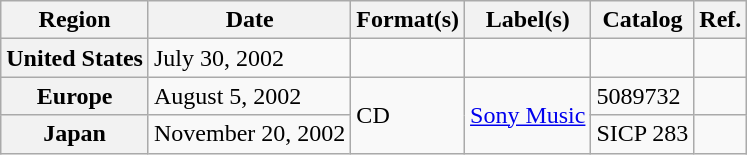<table class="wikitable plainrowheaders">
<tr>
<th align="center">Region</th>
<th align="center">Date</th>
<th align="center">Format(s)</th>
<th align="center">Label(s)</th>
<th align="center">Catalog</th>
<th align="center">Ref.</th>
</tr>
<tr>
<th scope="row">United States</th>
<td>July 30, 2002</td>
<td></td>
<td></td>
<td></td>
<td></td>
</tr>
<tr>
<th scope="row">Europe</th>
<td>August 5, 2002</td>
<td rowspan="2">CD</td>
<td rowspan="2"><a href='#'>Sony Music</a></td>
<td>5089732</td>
<td></td>
</tr>
<tr>
<th scope="row">Japan</th>
<td>November 20, 2002</td>
<td>SICP 283</td>
<td></td>
</tr>
</table>
